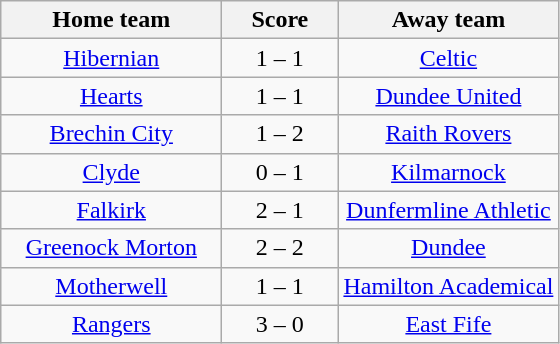<table class="wikitable" style="text-align: center">
<tr>
<th width=140>Home team</th>
<th width=70>Score</th>
<th width=140>Away team</th>
</tr>
<tr>
<td><a href='#'>Hibernian</a></td>
<td>1 – 1</td>
<td><a href='#'>Celtic</a></td>
</tr>
<tr>
<td><a href='#'>Hearts</a></td>
<td>1 – 1</td>
<td><a href='#'>Dundee United</a></td>
</tr>
<tr>
<td><a href='#'>Brechin City</a></td>
<td>1 – 2</td>
<td><a href='#'>Raith Rovers</a></td>
</tr>
<tr>
<td><a href='#'>Clyde</a></td>
<td>0 – 1</td>
<td><a href='#'>Kilmarnock</a></td>
</tr>
<tr>
<td><a href='#'>Falkirk</a></td>
<td>2 – 1</td>
<td><a href='#'>Dunfermline Athletic</a></td>
</tr>
<tr>
<td><a href='#'>Greenock Morton</a></td>
<td>2 – 2</td>
<td><a href='#'>Dundee</a></td>
</tr>
<tr>
<td><a href='#'>Motherwell</a></td>
<td>1 – 1</td>
<td><a href='#'>Hamilton Academical</a></td>
</tr>
<tr>
<td><a href='#'>Rangers</a></td>
<td>3 – 0</td>
<td><a href='#'>East Fife</a></td>
</tr>
</table>
